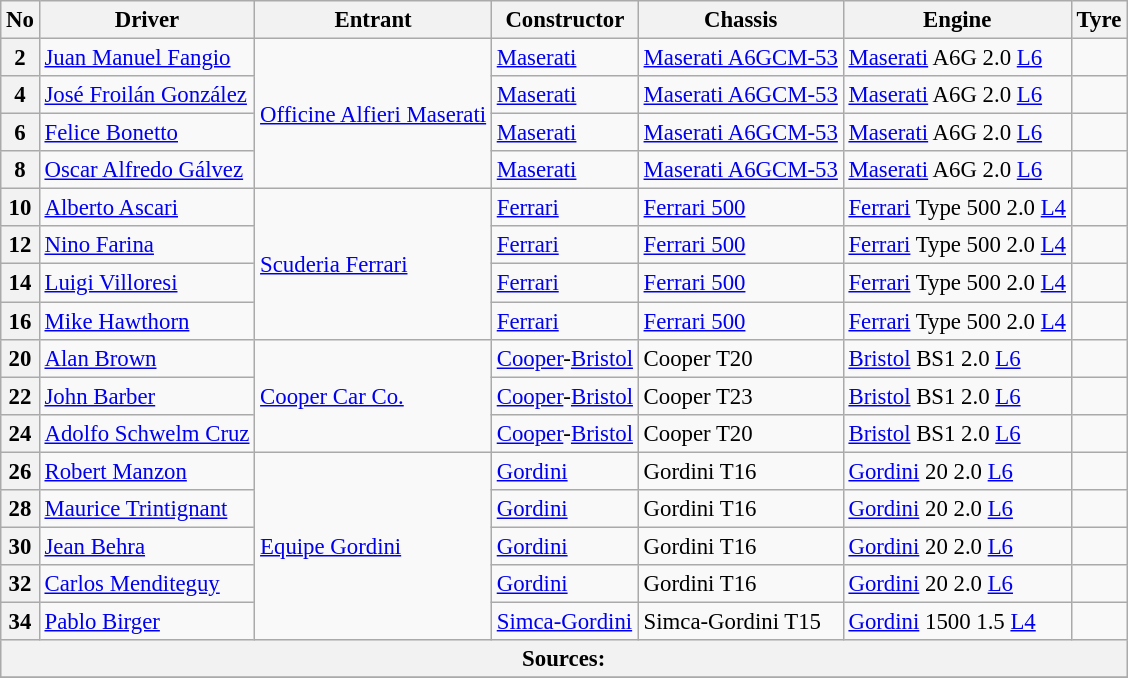<table class="wikitable sortable" style="font-size: 95%;">
<tr>
<th>No</th>
<th>Driver</th>
<th>Entrant</th>
<th>Constructor</th>
<th>Chassis</th>
<th>Engine</th>
<th>Tyre</th>
</tr>
<tr>
<th>2</th>
<td> <a href='#'>Juan Manuel Fangio</a></td>
<td rowspan=4><a href='#'>Officine Alfieri Maserati</a></td>
<td><a href='#'>Maserati</a></td>
<td><a href='#'>Maserati A6GCM-53</a></td>
<td><a href='#'>Maserati</a> A6G 2.0 <a href='#'>L6</a></td>
<td align="center"></td>
</tr>
<tr>
<th>4</th>
<td> <a href='#'>José Froilán González</a></td>
<td><a href='#'>Maserati</a></td>
<td><a href='#'>Maserati A6GCM-53</a></td>
<td><a href='#'>Maserati</a> A6G 2.0 <a href='#'>L6</a></td>
<td align="center"></td>
</tr>
<tr>
<th>6</th>
<td> <a href='#'>Felice Bonetto</a></td>
<td><a href='#'>Maserati</a></td>
<td><a href='#'>Maserati A6GCM-53</a></td>
<td><a href='#'>Maserati</a> A6G 2.0 <a href='#'>L6</a></td>
<td align="center"></td>
</tr>
<tr>
<th>8</th>
<td> <a href='#'>Oscar Alfredo Gálvez</a></td>
<td><a href='#'>Maserati</a></td>
<td><a href='#'>Maserati A6GCM-53</a></td>
<td><a href='#'>Maserati</a> A6G 2.0 <a href='#'>L6</a></td>
<td align="center"></td>
</tr>
<tr>
<th>10</th>
<td> <a href='#'>Alberto Ascari</a></td>
<td rowspan=4><a href='#'>Scuderia Ferrari</a></td>
<td><a href='#'>Ferrari</a></td>
<td><a href='#'>Ferrari 500</a></td>
<td><a href='#'>Ferrari</a> Type 500 2.0 <a href='#'>L4</a></td>
<td align="center"></td>
</tr>
<tr>
<th>12</th>
<td> <a href='#'>Nino Farina</a></td>
<td><a href='#'>Ferrari</a></td>
<td><a href='#'>Ferrari 500</a></td>
<td><a href='#'>Ferrari</a> Type 500 2.0 <a href='#'>L4</a></td>
<td align="center"></td>
</tr>
<tr>
<th>14</th>
<td> <a href='#'>Luigi Villoresi</a></td>
<td><a href='#'>Ferrari</a></td>
<td><a href='#'>Ferrari 500</a></td>
<td><a href='#'>Ferrari</a> Type 500 2.0 <a href='#'>L4</a></td>
<td align="center"></td>
</tr>
<tr>
<th>16</th>
<td> <a href='#'>Mike Hawthorn</a></td>
<td><a href='#'>Ferrari</a></td>
<td><a href='#'>Ferrari 500</a></td>
<td><a href='#'>Ferrari</a> Type 500 2.0 <a href='#'>L4</a></td>
<td align="center"></td>
</tr>
<tr>
<th>20</th>
<td> <a href='#'>Alan Brown</a></td>
<td rowspan=3><a href='#'>Cooper Car Co.</a></td>
<td><a href='#'>Cooper</a>-<a href='#'>Bristol</a></td>
<td>Cooper T20</td>
<td><a href='#'>Bristol</a> BS1 2.0 <a href='#'>L6</a></td>
<td align="center"></td>
</tr>
<tr>
<th>22</th>
<td> <a href='#'>John Barber</a></td>
<td><a href='#'>Cooper</a>-<a href='#'>Bristol</a></td>
<td>Cooper T23</td>
<td><a href='#'>Bristol</a> BS1 2.0 <a href='#'>L6</a></td>
<td align="center"></td>
</tr>
<tr>
<th>24</th>
<td> <a href='#'>Adolfo Schwelm Cruz</a></td>
<td><a href='#'>Cooper</a>-<a href='#'>Bristol</a></td>
<td>Cooper T20</td>
<td><a href='#'>Bristol</a> BS1 2.0 <a href='#'>L6</a></td>
<td align="center"></td>
</tr>
<tr>
<th>26</th>
<td> <a href='#'>Robert Manzon</a></td>
<td rowspan=5><a href='#'>Equipe Gordini</a></td>
<td><a href='#'>Gordini</a></td>
<td>Gordini T16</td>
<td><a href='#'>Gordini</a> 20 2.0 <a href='#'>L6</a></td>
<td align="center"></td>
</tr>
<tr>
<th>28</th>
<td> <a href='#'>Maurice Trintignant</a></td>
<td><a href='#'>Gordini</a></td>
<td>Gordini T16</td>
<td><a href='#'>Gordini</a> 20 2.0 <a href='#'>L6</a></td>
<td align="center"></td>
</tr>
<tr>
<th>30</th>
<td> <a href='#'>Jean Behra</a></td>
<td><a href='#'>Gordini</a></td>
<td>Gordini T16</td>
<td><a href='#'>Gordini</a> 20 2.0 <a href='#'>L6</a></td>
<td align="center"></td>
</tr>
<tr>
<th>32</th>
<td> <a href='#'>Carlos Menditeguy</a></td>
<td><a href='#'>Gordini</a></td>
<td>Gordini T16</td>
<td><a href='#'>Gordini</a> 20 2.0 <a href='#'>L6</a></td>
<td align="center"></td>
</tr>
<tr>
<th>34</th>
<td> <a href='#'>Pablo Birger</a></td>
<td><a href='#'>Simca-Gordini</a></td>
<td>Simca-Gordini T15</td>
<td><a href='#'>Gordini</a> 1500 1.5 <a href='#'>L4</a></td>
<td align="center"></td>
</tr>
<tr style="background-color:#E5E4E2" align="center">
<th colspan=7>Sources:</th>
</tr>
<tr>
</tr>
</table>
